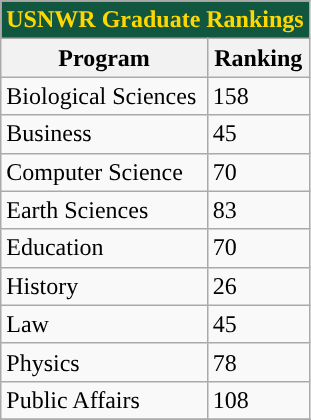<table class="wikitable sortable collapsible collapsed floatright" "text-align:center">
<tr>
<th colspan=4 style="background:#115740; color:gold; ">USNWR Graduate Rankings</th>
</tr>
<tr>
<th>Program</th>
<th>Ranking</th>
</tr>
<tr>
<td>Biological Sciences</td>
<td>158</td>
</tr>
<tr>
<td>Business</td>
<td>45</td>
</tr>
<tr>
<td>Computer Science</td>
<td>70</td>
</tr>
<tr>
<td>Earth Sciences</td>
<td>83</td>
</tr>
<tr>
<td>Education</td>
<td>70</td>
</tr>
<tr>
<td>History</td>
<td>26</td>
</tr>
<tr>
<td>Law</td>
<td>45</td>
</tr>
<tr>
<td>Physics</td>
<td>78</td>
</tr>
<tr>
<td>Public Affairs</td>
<td>108</td>
</tr>
<tr>
</tr>
</table>
